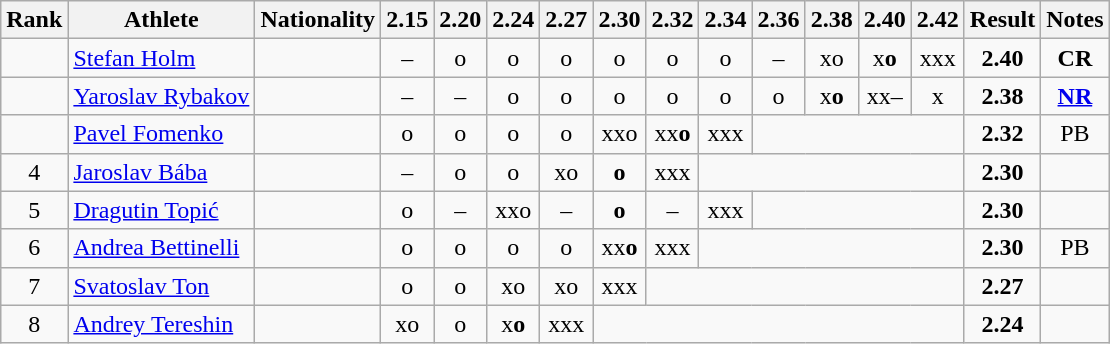<table class="wikitable" style="text-align:center">
<tr>
<th>Rank</th>
<th>Athlete</th>
<th>Nationality</th>
<th>2.15</th>
<th>2.20</th>
<th>2.24</th>
<th>2.27</th>
<th>2.30</th>
<th>2.32</th>
<th>2.34</th>
<th>2.36</th>
<th>2.38</th>
<th>2.40</th>
<th>2.42</th>
<th>Result</th>
<th>Notes</th>
</tr>
<tr>
<td></td>
<td align="left"><a href='#'>Stefan Holm</a></td>
<td align=left></td>
<td>–</td>
<td>o</td>
<td>o</td>
<td>o</td>
<td>o</td>
<td>o</td>
<td>o</td>
<td>–</td>
<td>xo</td>
<td>x<strong>o</strong></td>
<td>xxx</td>
<td><strong>2.40</strong></td>
<td><strong>CR</strong></td>
</tr>
<tr>
<td></td>
<td align="left"><a href='#'>Yaroslav Rybakov</a></td>
<td align=left></td>
<td>–</td>
<td>–</td>
<td>o</td>
<td>o</td>
<td>o</td>
<td>o</td>
<td>o</td>
<td>o</td>
<td>x<strong>o</strong></td>
<td>xx–</td>
<td>x</td>
<td><strong>2.38</strong></td>
<td><strong><a href='#'>NR</a></strong></td>
</tr>
<tr>
<td></td>
<td align="left"><a href='#'>Pavel Fomenko</a></td>
<td align=left></td>
<td>o</td>
<td>o</td>
<td>o</td>
<td>o</td>
<td>xxo</td>
<td>xx<strong>o</strong></td>
<td>xxx</td>
<td colspan=4></td>
<td><strong>2.32</strong></td>
<td>PB</td>
</tr>
<tr>
<td>4</td>
<td align="left"><a href='#'>Jaroslav Bába</a></td>
<td align=left></td>
<td>–</td>
<td>o</td>
<td>o</td>
<td>xo</td>
<td><strong>o</strong></td>
<td>xxx</td>
<td colspan=5></td>
<td><strong>2.30</strong></td>
<td></td>
</tr>
<tr>
<td>5</td>
<td align="left"><a href='#'>Dragutin Topić</a></td>
<td align=left></td>
<td>o</td>
<td>–</td>
<td>xxo</td>
<td>–</td>
<td><strong>o</strong></td>
<td>–</td>
<td>xxx</td>
<td colspan=4></td>
<td><strong>2.30</strong></td>
<td></td>
</tr>
<tr>
<td>6</td>
<td align="left"><a href='#'>Andrea Bettinelli</a></td>
<td align=left></td>
<td>o</td>
<td>o</td>
<td>o</td>
<td>o</td>
<td>xx<strong>o</strong></td>
<td>xxx</td>
<td colspan=5></td>
<td><strong>2.30</strong></td>
<td>PB</td>
</tr>
<tr>
<td>7</td>
<td align="left"><a href='#'>Svatoslav Ton</a></td>
<td align=left></td>
<td>o</td>
<td>o</td>
<td>xo</td>
<td>xo</td>
<td>xxx</td>
<td colspan=6></td>
<td><strong>2.27</strong></td>
<td></td>
</tr>
<tr>
<td>8</td>
<td align="left"><a href='#'>Andrey Tereshin</a></td>
<td align=left></td>
<td>xo</td>
<td>o</td>
<td>x<strong>o</strong></td>
<td>xxx</td>
<td colspan=7></td>
<td><strong>2.24</strong></td>
<td></td>
</tr>
</table>
